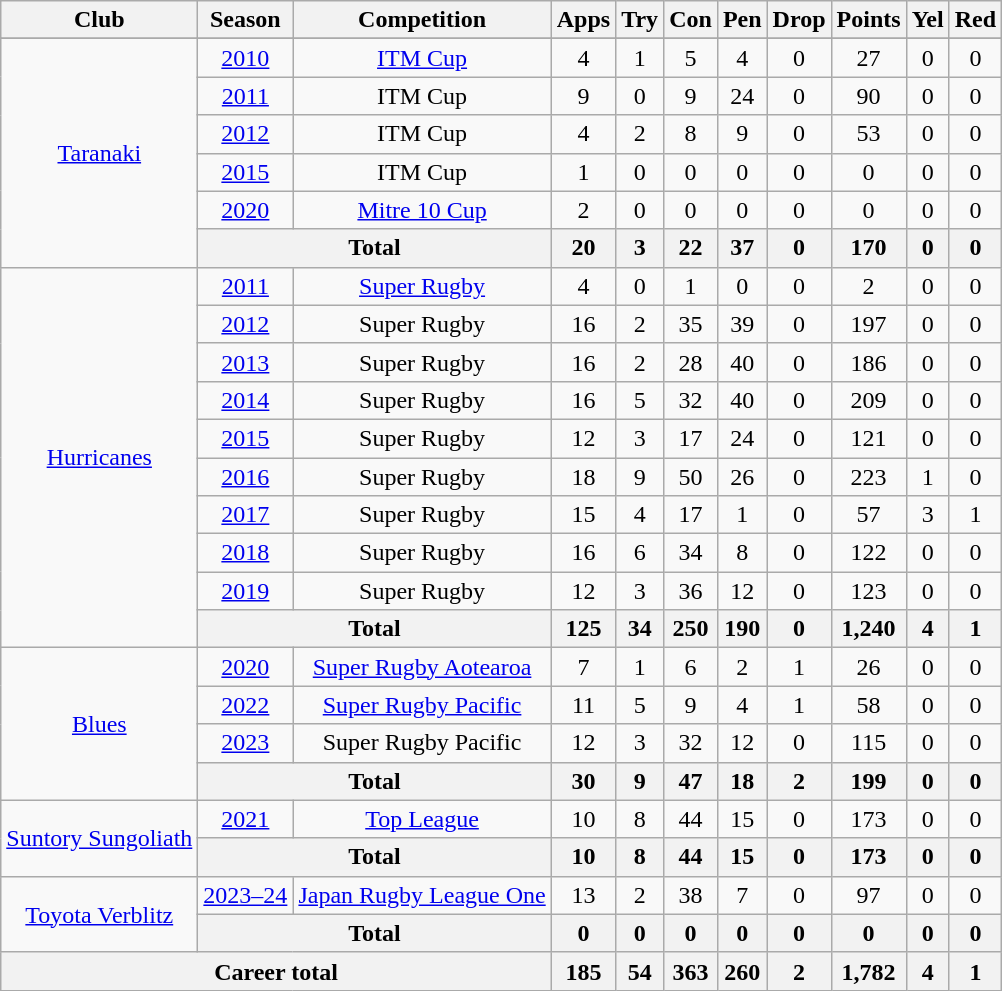<table class="wikitable sortable" style="text-align:center">
<tr>
<th scope="col">Club</th>
<th scope="col">Season</th>
<th scope="col">Competition</th>
<th scope="col">Apps</th>
<th scope="col">Try</th>
<th scope="col">Con</th>
<th scope="col">Pen</th>
<th scope="col">Drop</th>
<th scope="col">Points</th>
<th scope="col">Yel</th>
<th scope="col">Red</th>
</tr>
<tr>
</tr>
<tr>
<td rowspan="6"><a href='#'>Taranaki</a></td>
<td><a href='#'>2010</a></td>
<td><a href='#'>ITM Cup</a></td>
<td>4</td>
<td>1</td>
<td>5</td>
<td>4</td>
<td>0</td>
<td>27</td>
<td>0</td>
<td>0</td>
</tr>
<tr>
<td><a href='#'>2011</a></td>
<td>ITM Cup</td>
<td>9</td>
<td>0</td>
<td>9</td>
<td>24</td>
<td>0</td>
<td>90</td>
<td>0</td>
<td>0</td>
</tr>
<tr>
<td><a href='#'>2012</a></td>
<td>ITM Cup</td>
<td>4</td>
<td>2</td>
<td>8</td>
<td>9</td>
<td>0</td>
<td>53</td>
<td>0</td>
<td>0</td>
</tr>
<tr>
<td><a href='#'>2015</a></td>
<td>ITM Cup</td>
<td>1</td>
<td>0</td>
<td>0</td>
<td>0</td>
<td>0</td>
<td>0</td>
<td>0</td>
<td>0</td>
</tr>
<tr>
<td><a href='#'>2020</a></td>
<td><a href='#'>Mitre 10 Cup</a></td>
<td>2</td>
<td>0</td>
<td>0</td>
<td>0</td>
<td>0</td>
<td>0</td>
<td>0</td>
<td>0</td>
</tr>
<tr>
<th colspan="2">Total</th>
<th>20</th>
<th>3</th>
<th>22</th>
<th>37</th>
<th>0</th>
<th>170</th>
<th>0</th>
<th>0</th>
</tr>
<tr>
<td rowspan="10"><a href='#'>Hurricanes</a></td>
<td><a href='#'>2011</a></td>
<td><a href='#'>Super Rugby</a></td>
<td>4</td>
<td>0</td>
<td>1</td>
<td>0</td>
<td>0</td>
<td>2</td>
<td>0</td>
<td>0</td>
</tr>
<tr>
<td><a href='#'>2012</a></td>
<td>Super Rugby</td>
<td>16</td>
<td>2</td>
<td>35</td>
<td>39</td>
<td>0</td>
<td>197</td>
<td>0</td>
<td>0</td>
</tr>
<tr>
<td><a href='#'>2013</a></td>
<td>Super Rugby</td>
<td>16</td>
<td>2</td>
<td>28</td>
<td>40</td>
<td>0</td>
<td>186</td>
<td>0</td>
<td>0</td>
</tr>
<tr>
<td><a href='#'>2014</a></td>
<td>Super Rugby</td>
<td>16</td>
<td>5</td>
<td>32</td>
<td>40</td>
<td>0</td>
<td>209</td>
<td>0</td>
<td>0</td>
</tr>
<tr>
<td><a href='#'>2015</a></td>
<td>Super Rugby</td>
<td>12</td>
<td>3</td>
<td>17</td>
<td>24</td>
<td>0</td>
<td>121</td>
<td>0</td>
<td>0</td>
</tr>
<tr>
<td><a href='#'>2016</a></td>
<td>Super Rugby</td>
<td>18</td>
<td>9</td>
<td>50</td>
<td>26</td>
<td>0</td>
<td>223</td>
<td>1</td>
<td>0</td>
</tr>
<tr>
<td><a href='#'>2017</a></td>
<td>Super Rugby</td>
<td>15</td>
<td>4</td>
<td>17</td>
<td>1</td>
<td>0</td>
<td>57</td>
<td>3</td>
<td>1</td>
</tr>
<tr>
<td><a href='#'>2018</a></td>
<td>Super Rugby</td>
<td>16</td>
<td>6</td>
<td>34</td>
<td>8</td>
<td>0</td>
<td>122</td>
<td>0</td>
<td>0</td>
</tr>
<tr>
<td><a href='#'>2019</a></td>
<td>Super Rugby</td>
<td>12</td>
<td>3</td>
<td>36</td>
<td>12</td>
<td>0</td>
<td>123</td>
<td>0</td>
<td>0</td>
</tr>
<tr>
<th colspan="2">Total</th>
<th>125</th>
<th>34</th>
<th>250</th>
<th>190</th>
<th>0</th>
<th>1,240</th>
<th>4</th>
<th>1</th>
</tr>
<tr>
<td rowspan="4"><a href='#'>Blues</a></td>
<td><a href='#'>2020</a></td>
<td><a href='#'>Super Rugby Aotearoa</a></td>
<td>7</td>
<td>1</td>
<td>6</td>
<td>2</td>
<td>1</td>
<td>26</td>
<td>0</td>
<td>0</td>
</tr>
<tr>
<td><a href='#'>2022</a></td>
<td><a href='#'>Super Rugby Pacific</a></td>
<td>11</td>
<td>5</td>
<td>9</td>
<td>4</td>
<td>1</td>
<td>58</td>
<td>0</td>
<td>0</td>
</tr>
<tr>
<td><a href='#'>2023</a></td>
<td>Super Rugby Pacific</td>
<td>12</td>
<td>3</td>
<td>32</td>
<td>12</td>
<td>0</td>
<td>115</td>
<td>0</td>
<td>0</td>
</tr>
<tr>
<th colspan="2">Total</th>
<th>30</th>
<th>9</th>
<th>47</th>
<th>18</th>
<th>2</th>
<th>199</th>
<th>0</th>
<th>0</th>
</tr>
<tr>
<td rowspan="2"><a href='#'>Suntory Sungoliath</a></td>
<td><a href='#'>2021</a></td>
<td><a href='#'>Top League</a></td>
<td>10</td>
<td>8</td>
<td>44</td>
<td>15</td>
<td>0</td>
<td>173</td>
<td>0</td>
<td>0</td>
</tr>
<tr>
<th colspan="2">Total</th>
<th>10</th>
<th>8</th>
<th>44</th>
<th>15</th>
<th>0</th>
<th>173</th>
<th>0</th>
<th>0</th>
</tr>
<tr>
<td rowspan="2"><a href='#'>Toyota Verblitz</a></td>
<td><a href='#'>2023–24</a></td>
<td><a href='#'>Japan Rugby League One</a></td>
<td>13</td>
<td>2</td>
<td>38</td>
<td>7</td>
<td>0</td>
<td>97</td>
<td>0</td>
<td>0</td>
</tr>
<tr>
<th colspan="2">Total</th>
<th>0</th>
<th>0</th>
<th>0</th>
<th>0</th>
<th>0</th>
<th>0</th>
<th>0</th>
<th>0</th>
</tr>
<tr>
<th colspan="3">Career total</th>
<th>185</th>
<th>54</th>
<th>363</th>
<th>260</th>
<th>2</th>
<th>1,782</th>
<th>4</th>
<th>1</th>
</tr>
</table>
